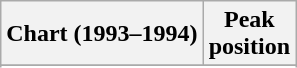<table class="wikitable sortable">
<tr>
<th>Chart (1993–1994)</th>
<th>Peak<br>position</th>
</tr>
<tr>
</tr>
<tr>
</tr>
<tr>
</tr>
</table>
